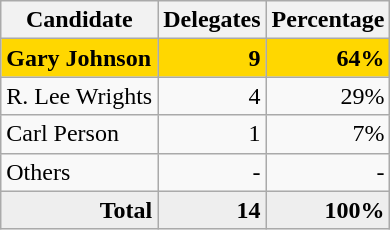<table class="wikitable" style="text-align:right;">
<tr>
<th>Candidate</th>
<th>Delegates</th>
<th>Percentage</th>
</tr>
<tr style="background:gold;">
<td style="text-align:left;"><strong>Gary Johnson</strong></td>
<td><strong>9</strong></td>
<td><strong>64%</strong></td>
</tr>
<tr>
<td style="text-align:left;">R. Lee Wrights</td>
<td>4</td>
<td>29%</td>
</tr>
<tr>
<td style="text-align:left;">Carl Person</td>
<td>1</td>
<td>7%</td>
</tr>
<tr>
<td style="text-align:left;">Others</td>
<td>-</td>
<td>-</td>
</tr>
<tr style="background:#eee;">
<td style="margin-right:0.50px"><strong>Total</strong></td>
<td style="margin-right:0.50px"><strong>14</strong></td>
<td style="margin-right:0.50px"><strong>100%</strong></td>
</tr>
</table>
